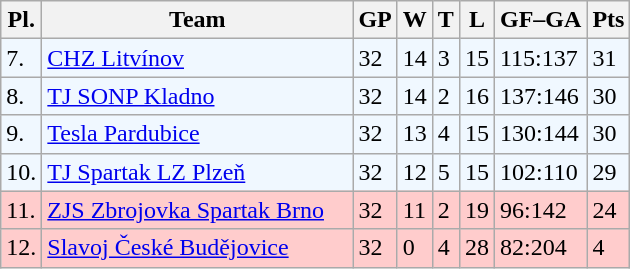<table class="wikitable">
<tr>
<th>Pl.</th>
<th width="200">Team</th>
<th>GP</th>
<th>W</th>
<th>T</th>
<th>L</th>
<th>GF–GA</th>
<th>Pts</th>
</tr>
<tr bgcolor="#f0f8ff">
<td>7.</td>
<td><a href='#'>CHZ Litvínov</a></td>
<td>32</td>
<td>14</td>
<td>3</td>
<td>15</td>
<td>115:137</td>
<td>31</td>
</tr>
<tr bgcolor="#f0f8ff">
<td>8.</td>
<td><a href='#'>TJ SONP Kladno</a></td>
<td>32</td>
<td>14</td>
<td>2</td>
<td>16</td>
<td>137:146</td>
<td>30</td>
</tr>
<tr bgcolor="#f0f8ff">
<td>9.</td>
<td><a href='#'>Tesla Pardubice</a></td>
<td>32</td>
<td>13</td>
<td>4</td>
<td>15</td>
<td>130:144</td>
<td>30</td>
</tr>
<tr bgcolor="#f0f8ff">
<td>10.</td>
<td><a href='#'>TJ Spartak LZ Plzeň</a></td>
<td>32</td>
<td>12</td>
<td>5</td>
<td>15</td>
<td>102:110</td>
<td>29</td>
</tr>
<tr bgcolor="#ffcccc">
<td>11.</td>
<td><a href='#'>ZJS Zbrojovka Spartak Brno</a></td>
<td>32</td>
<td>11</td>
<td>2</td>
<td>19</td>
<td>96:142</td>
<td>24</td>
</tr>
<tr bgcolor="#ffcccc">
<td>12.</td>
<td><a href='#'>Slavoj České Budějovice</a></td>
<td>32</td>
<td>0</td>
<td>4</td>
<td>28</td>
<td>82:204</td>
<td>4</td>
</tr>
</table>
